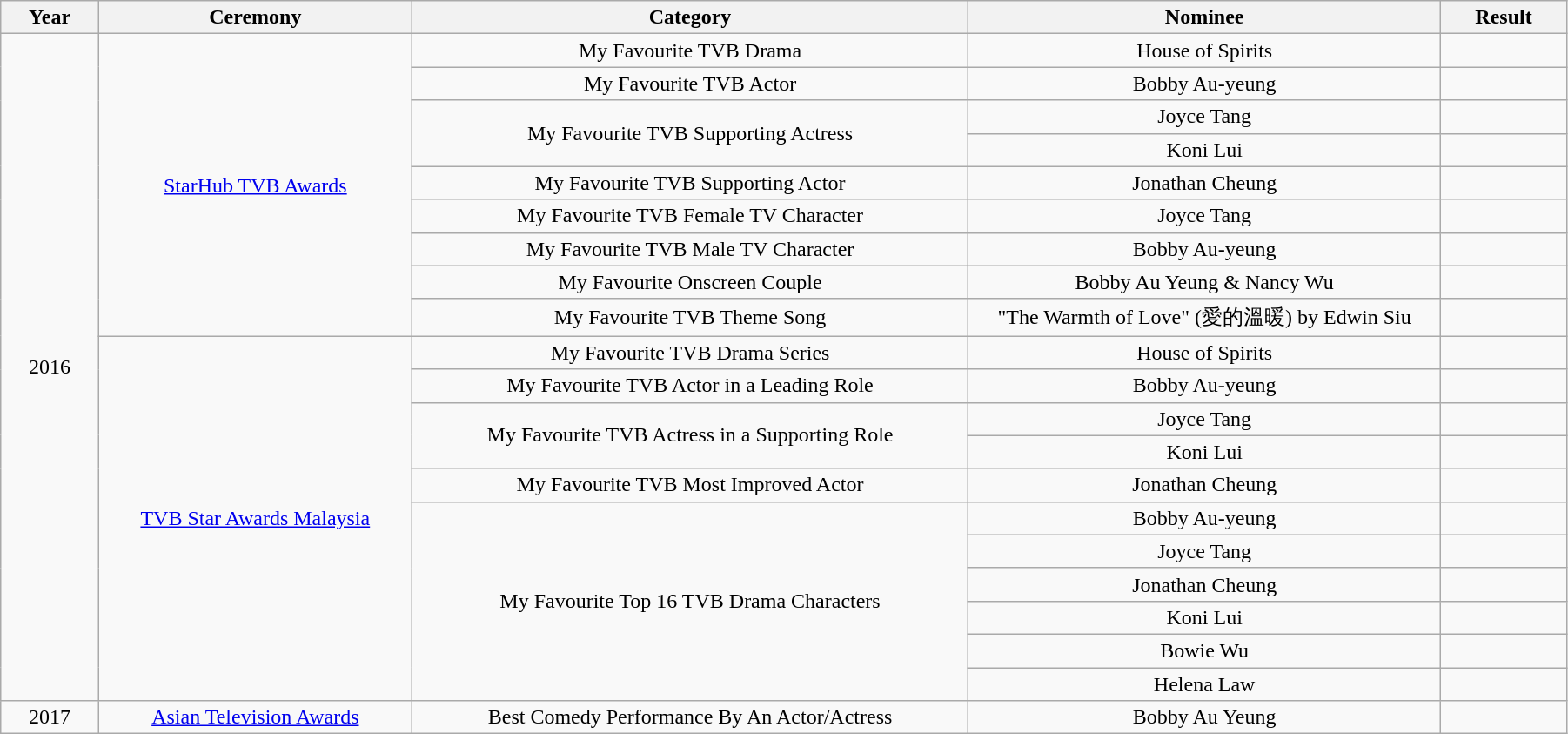<table class="wikitable" style="width:95%;">
<tr>
<th style="width:45px;">Year</th>
<th style="width:160px;">Ceremony</th>
<th style="width:290px;">Category</th>
<th style="width:245px;">Nominee</th>
<th style="width:60px;">Result</th>
</tr>
<tr>
<td align="center" rowspan=20>2016</td>
<td align="center" rowspan=9><a href='#'>StarHub TVB Awards</a></td>
<td align="center">My Favourite TVB Drama</td>
<td align="center">House of Spirits</td>
<td></td>
</tr>
<tr>
<td align="center">My Favourite TVB Actor</td>
<td align="center">Bobby Au-yeung</td>
<td></td>
</tr>
<tr>
<td rowspan=2 align="center">My Favourite TVB Supporting Actress</td>
<td align="center">Joyce Tang</td>
<td></td>
</tr>
<tr>
<td align="center">Koni Lui</td>
<td></td>
</tr>
<tr>
<td align="center">My Favourite TVB Supporting Actor</td>
<td align="center">Jonathan Cheung</td>
<td></td>
</tr>
<tr>
<td align="center">My Favourite TVB Female TV Character</td>
<td align="center">Joyce Tang</td>
<td></td>
</tr>
<tr>
<td align="center">My Favourite TVB Male TV Character</td>
<td align="center">Bobby Au-yeung</td>
<td></td>
</tr>
<tr>
<td align="center">My Favourite Onscreen Couple</td>
<td align="center">Bobby Au Yeung & Nancy Wu</td>
<td></td>
</tr>
<tr>
<td align="center">My Favourite TVB Theme Song</td>
<td align="center">"The Warmth of Love" (愛的溫暖) by Edwin Siu</td>
<td></td>
</tr>
<tr>
<td align="center" rowspan=11><a href='#'>TVB Star Awards Malaysia</a></td>
<td align="center">My Favourite TVB Drama Series</td>
<td align="center">House of Spirits</td>
<td></td>
</tr>
<tr>
<td align="center">My Favourite TVB Actor in a Leading Role</td>
<td align="center">Bobby Au-yeung</td>
<td></td>
</tr>
<tr>
<td rowspan=2 align="center">My Favourite TVB Actress in a Supporting Role</td>
<td align="center">Joyce Tang</td>
<td></td>
</tr>
<tr>
<td align="center">Koni Lui</td>
<td></td>
</tr>
<tr>
<td align="center">My Favourite TVB Most Improved Actor</td>
<td align="center">Jonathan Cheung</td>
<td></td>
</tr>
<tr>
<td rowspan=6 align="center">My Favourite Top 16 TVB Drama Characters</td>
<td align="center">Bobby Au-yeung</td>
<td></td>
</tr>
<tr>
<td align="center">Joyce Tang</td>
<td></td>
</tr>
<tr>
<td align="center">Jonathan Cheung</td>
<td></td>
</tr>
<tr>
<td align="center">Koni Lui</td>
<td></td>
</tr>
<tr>
<td align="center">Bowie Wu</td>
<td></td>
</tr>
<tr>
<td align="center">Helena Law</td>
<td></td>
</tr>
<tr>
<td align="center">2017</td>
<td align="center"><a href='#'>Asian Television Awards</a></td>
<td align="center">Best Comedy Performance By An Actor/Actress</td>
<td align="center">Bobby Au Yeung</td>
<td></td>
</tr>
</table>
